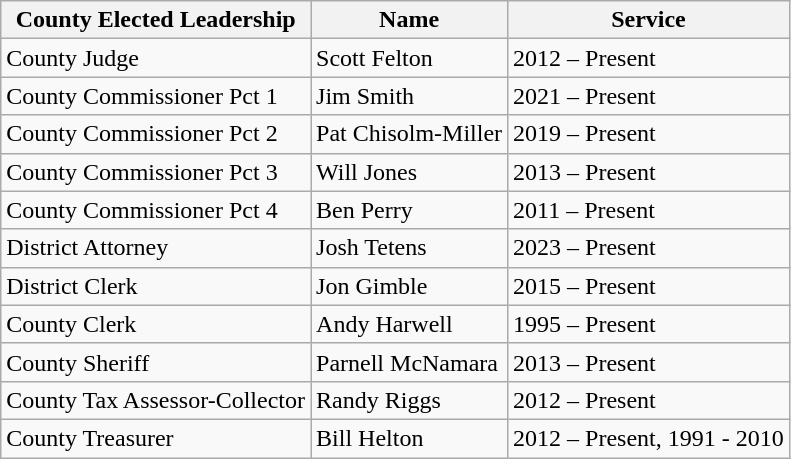<table class="wikitable">
<tr>
<th>County Elected Leadership</th>
<th>Name</th>
<th>Service</th>
</tr>
<tr>
<td>County Judge</td>
<td>Scott Felton</td>
<td>2012 – Present</td>
</tr>
<tr>
<td>County Commissioner Pct 1</td>
<td>Jim Smith</td>
<td>2021 – Present</td>
</tr>
<tr>
<td>County Commissioner Pct 2</td>
<td>Pat Chisolm-Miller</td>
<td>2019 – Present</td>
</tr>
<tr>
<td>County Commissioner Pct 3</td>
<td>Will Jones</td>
<td>2013 – Present</td>
</tr>
<tr>
<td>County Commissioner Pct 4</td>
<td>Ben Perry</td>
<td>2011 – Present</td>
</tr>
<tr>
<td>District Attorney</td>
<td>Josh Tetens</td>
<td>2023 – Present</td>
</tr>
<tr>
<td>District Clerk</td>
<td>Jon Gimble</td>
<td>2015 – Present</td>
</tr>
<tr>
<td>County Clerk</td>
<td>Andy Harwell</td>
<td>1995 – Present</td>
</tr>
<tr>
<td>County Sheriff</td>
<td>Parnell McNamara</td>
<td>2013 – Present</td>
</tr>
<tr>
<td>County Tax Assessor-Collector</td>
<td>Randy Riggs</td>
<td>2012 – Present</td>
</tr>
<tr>
<td>County Treasurer</td>
<td>Bill Helton</td>
<td>2012 – Present, 1991 - 2010</td>
</tr>
</table>
